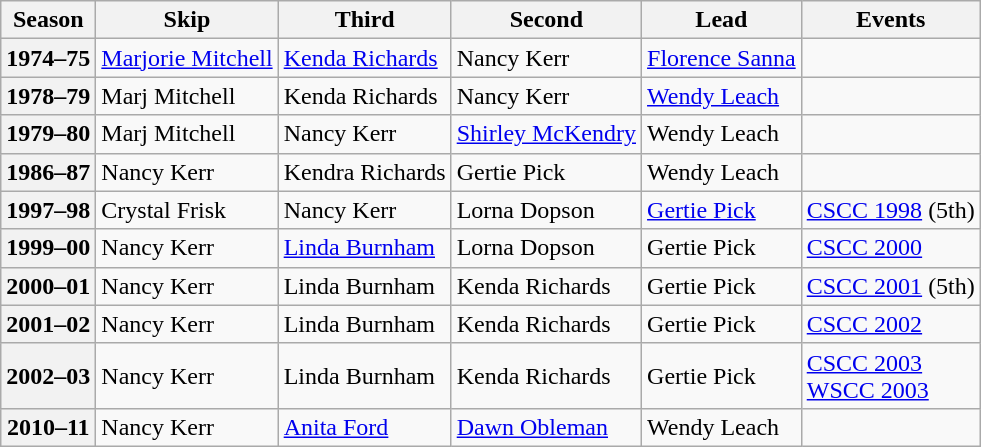<table class="wikitable">
<tr>
<th scope="col">Season</th>
<th scope="col">Skip</th>
<th scope="col">Third</th>
<th scope="col">Second</th>
<th scope="col">Lead</th>
<th scope="col">Events</th>
</tr>
<tr>
<th scope="row">1974–75</th>
<td><a href='#'>Marjorie Mitchell</a></td>
<td><a href='#'>Kenda Richards</a></td>
<td>Nancy Kerr</td>
<td><a href='#'>Florence Sanna</a></td>
<td> </td>
</tr>
<tr>
<th scope="row">1978–79</th>
<td>Marj Mitchell</td>
<td>Kenda Richards</td>
<td>Nancy Kerr</td>
<td><a href='#'>Wendy Leach</a></td>
<td></td>
</tr>
<tr>
<th scope="row">1979–80</th>
<td>Marj Mitchell</td>
<td>Nancy Kerr</td>
<td><a href='#'>Shirley McKendry</a></td>
<td>Wendy Leach</td>
<td> <br> </td>
</tr>
<tr>
<th scope="row">1986–87</th>
<td>Nancy Kerr</td>
<td>Kendra Richards</td>
<td>Gertie Pick</td>
<td>Wendy Leach</td>
<td></td>
</tr>
<tr>
<th scope="row">1997–98</th>
<td>Crystal Frisk</td>
<td>Nancy Kerr</td>
<td>Lorna Dopson</td>
<td><a href='#'>Gertie Pick</a></td>
<td><a href='#'>CSCC 1998</a> (5th)</td>
</tr>
<tr>
<th scope="row">1999–00</th>
<td>Nancy Kerr</td>
<td><a href='#'>Linda Burnham</a></td>
<td>Lorna Dopson</td>
<td>Gertie Pick</td>
<td><a href='#'>CSCC 2000</a> </td>
</tr>
<tr>
<th scope="row">2000–01</th>
<td>Nancy Kerr</td>
<td>Linda Burnham</td>
<td>Kenda Richards</td>
<td>Gertie Pick</td>
<td><a href='#'>CSCC 2001</a> (5th)</td>
</tr>
<tr>
<th scope="row">2001–02</th>
<td>Nancy Kerr</td>
<td>Linda Burnham</td>
<td>Kenda Richards</td>
<td>Gertie Pick</td>
<td><a href='#'>CSCC 2002</a> </td>
</tr>
<tr>
<th scope="row">2002–03</th>
<td>Nancy Kerr</td>
<td>Linda Burnham</td>
<td>Kenda Richards</td>
<td>Gertie Pick</td>
<td><a href='#'>CSCC 2003</a> <br><a href='#'>WSCC 2003</a> </td>
</tr>
<tr>
<th scope="row">2010–11</th>
<td>Nancy Kerr</td>
<td><a href='#'>Anita Ford</a></td>
<td><a href='#'>Dawn Obleman</a></td>
<td>Wendy Leach</td>
<td></td>
</tr>
</table>
